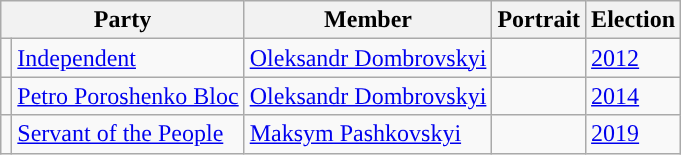<table class="wikitable">
<tr>
<th colspan="2">Party</th>
<th>Member</th>
<th>Portrait</th>
<th>Election</th>
</tr>
<tr>
<td style="background-color: "></td>
<td><a href='#'>Independent</a></td>
<td><a href='#'>Oleksandr Dombrovskyi</a></td>
<td></td>
<td><a href='#'>2012</a></td>
</tr>
<tr>
<td style="background-color: "></td>
<td><a href='#'>Petro Poroshenko Bloc</a></td>
<td><a href='#'>Oleksandr Dombrovskyi</a></td>
<td></td>
<td><a href='#'>2014</a></td>
</tr>
<tr>
<td style="background-color: "></td>
<td><a href='#'>Servant of the People</a></td>
<td><a href='#'>Maksym Pashkovskyi</a></td>
<td></td>
<td><a href='#'>2019</a></td>
</tr>
</table>
